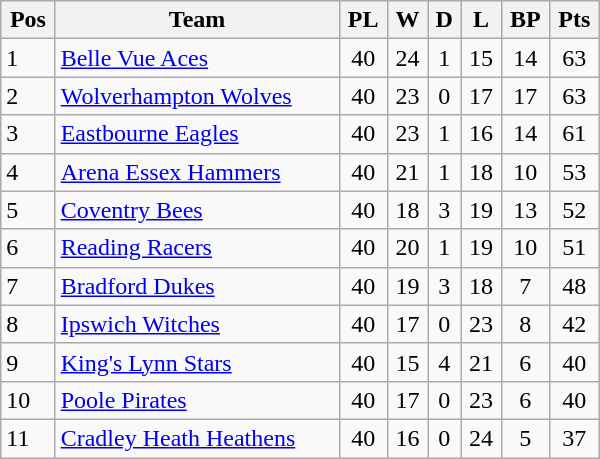<table class=wikitable width="400">
<tr>
<th>Pos</th>
<th>Team</th>
<th>PL</th>
<th>W</th>
<th>D</th>
<th>L</th>
<th>BP</th>
<th>Pts</th>
</tr>
<tr>
<td>1</td>
<td><a href='#'>Belle Vue Aces</a></td>
<td align="center">40</td>
<td align="center">24</td>
<td align="center">1</td>
<td align="center">15</td>
<td align="center">14</td>
<td align="center">63</td>
</tr>
<tr>
<td>2</td>
<td><a href='#'>Wolverhampton Wolves</a></td>
<td align="center">40</td>
<td align="center">23</td>
<td align="center">0</td>
<td align="center">17</td>
<td align="center">17</td>
<td align="center">63</td>
</tr>
<tr>
<td>3</td>
<td><a href='#'>Eastbourne Eagles</a></td>
<td align="center">40</td>
<td align="center">23</td>
<td align="center">1</td>
<td align="center">16</td>
<td align="center">14</td>
<td align="center">61</td>
</tr>
<tr>
<td>4</td>
<td><a href='#'>Arena Essex Hammers</a></td>
<td align="center">40</td>
<td align="center">21</td>
<td align="center">1</td>
<td align="center">18</td>
<td align="center">10</td>
<td align="center">53</td>
</tr>
<tr>
<td>5</td>
<td><a href='#'>Coventry Bees</a></td>
<td align="center">40</td>
<td align="center">18</td>
<td align="center">3</td>
<td align="center">19</td>
<td align="center">13</td>
<td align="center">52</td>
</tr>
<tr>
<td>6</td>
<td><a href='#'>Reading Racers</a></td>
<td align="center">40</td>
<td align="center">20</td>
<td align="center">1</td>
<td align="center">19</td>
<td align="center">10</td>
<td align="center">51</td>
</tr>
<tr>
<td>7</td>
<td><a href='#'>Bradford Dukes</a></td>
<td align="center">40</td>
<td align="center">19</td>
<td align="center">3</td>
<td align="center">18</td>
<td align="center">7</td>
<td align="center">48</td>
</tr>
<tr>
<td>8</td>
<td><a href='#'>Ipswich Witches</a></td>
<td align="center">40</td>
<td align="center">17</td>
<td align="center">0</td>
<td align="center">23</td>
<td align="center">8</td>
<td align="center">42</td>
</tr>
<tr>
<td>9</td>
<td><a href='#'>King's Lynn Stars</a></td>
<td align="center">40</td>
<td align="center">15</td>
<td align="center">4</td>
<td align="center">21</td>
<td align="center">6</td>
<td align="center">40</td>
</tr>
<tr>
<td>10</td>
<td><a href='#'>Poole Pirates</a></td>
<td align="center">40</td>
<td align="center">17</td>
<td align="center">0</td>
<td align="center">23</td>
<td align="center">6</td>
<td align="center">40</td>
</tr>
<tr>
<td>11</td>
<td><a href='#'>Cradley Heath Heathens</a></td>
<td align="center">40</td>
<td align="center">16</td>
<td align="center">0</td>
<td align="center">24</td>
<td align="center">5</td>
<td align="center">37</td>
</tr>
</table>
